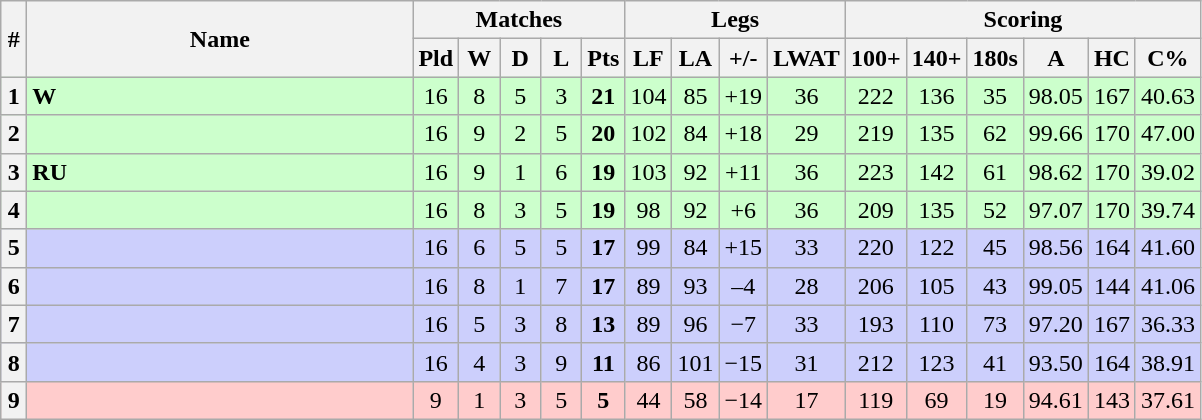<table class="wikitable sortable" style="text-align:center;">
<tr>
<th rowspan=2 style="width:10px;" abbr="Position">#</th>
<th rowspan=2 width=250>Name</th>
<th colspan="5">Matches</th>
<th colspan="4"><strong>Legs</strong></th>
<th colspan="6"><strong>Scoring</strong></th>
</tr>
<tr>
<th style="width:20px;" abbr="Played">Pld</th>
<th style="width:20px;" abbr="Won">W</th>
<th style="width:20px;" abbr="Drawn">D</th>
<th style="width:20px;" abbr="Lost">L</th>
<th style="width:20px;" abbr="Points">Pts</th>
<th style="width:20px;" abbr="Legs For">LF</th>
<th style="width:20px;" abbr="Legs Against">LA</th>
<th style="width:20px;" abbr="Leg Difference">+/-</th>
<th style="width:20px;" abbr="Legs Won Against Throw">LWAT</th>
<th style="width:20px;" abbr="Tons">100+</th>
<th style="width:20px;" abbr="140 Plus">140+</th>
<th style="width:20px;" abbr="Maximums">180s</th>
<th style="width:20px;" abbr="Average">A</th>
<th style="width:20px;" abbr="High Checkout">HC</th>
<th style="width:20px;" abbr="Checkout Percentage">C%</th>
</tr>
<tr style="background:#ccffcc;">
<th>1</th>
<td align=left> <strong>W</strong></td>
<td>16</td>
<td>8</td>
<td>5</td>
<td>3</td>
<td><strong>21</strong></td>
<td>104</td>
<td>85</td>
<td>+19</td>
<td>36</td>
<td>222</td>
<td>136</td>
<td>35</td>
<td>98.05</td>
<td>167</td>
<td>40.63</td>
</tr>
<tr style="background:#ccffcc;">
<th>2</th>
<td align=left></td>
<td>16</td>
<td>9</td>
<td>2</td>
<td>5</td>
<td><strong>20</strong></td>
<td>102</td>
<td>84</td>
<td>+18</td>
<td>29</td>
<td>219</td>
<td>135</td>
<td>62</td>
<td>99.66</td>
<td>170</td>
<td>47.00</td>
</tr>
<tr style="background:#ccffcc;">
<th>3</th>
<td align=left> <strong>RU</strong></td>
<td>16</td>
<td>9</td>
<td>1</td>
<td>6</td>
<td><strong>19</strong></td>
<td>103</td>
<td>92</td>
<td>+11</td>
<td>36</td>
<td>223</td>
<td>142</td>
<td>61</td>
<td>98.62</td>
<td>170</td>
<td>39.02</td>
</tr>
<tr style="background:#ccffcc;">
<th>4</th>
<td align=left></td>
<td>16</td>
<td>8</td>
<td>3</td>
<td>5</td>
<td><strong>19</strong></td>
<td>98</td>
<td>92</td>
<td>+6</td>
<td>36</td>
<td>209</td>
<td>135</td>
<td>52</td>
<td>97.07</td>
<td>170</td>
<td>39.74</td>
</tr>
<tr style="background:#cccffc;">
<th>5</th>
<td align=left></td>
<td>16</td>
<td>6</td>
<td>5</td>
<td>5</td>
<td><strong>17</strong></td>
<td>99</td>
<td>84</td>
<td>+15</td>
<td>33</td>
<td>220</td>
<td>122</td>
<td>45</td>
<td>98.56</td>
<td>164</td>
<td>41.60</td>
</tr>
<tr style="background:#cccffc;">
<th>6</th>
<td align=left></td>
<td>16</td>
<td>8</td>
<td>1</td>
<td>7</td>
<td><strong>17</strong></td>
<td>89</td>
<td>93</td>
<td>–4</td>
<td>28</td>
<td>206</td>
<td>105</td>
<td>43</td>
<td>99.05</td>
<td>144</td>
<td>41.06</td>
</tr>
<tr style="background:#cccffc;">
<th>7</th>
<td align=left></td>
<td>16</td>
<td>5</td>
<td>3</td>
<td>8</td>
<td><strong>13</strong></td>
<td>89</td>
<td>96</td>
<td>−7</td>
<td>33</td>
<td>193</td>
<td>110</td>
<td>73</td>
<td>97.20</td>
<td>167</td>
<td>36.33</td>
</tr>
<tr style="background:#cccffc;">
<th>8</th>
<td align=left></td>
<td>16</td>
<td>4</td>
<td>3</td>
<td>9</td>
<td><strong>11</strong></td>
<td>86</td>
<td>101</td>
<td>−15</td>
<td>31</td>
<td>212</td>
<td>123</td>
<td>41</td>
<td>93.50</td>
<td>164</td>
<td>38.91</td>
</tr>
<tr style="background:#fcc;">
<th>9</th>
<td align=left></td>
<td>9</td>
<td>1</td>
<td>3</td>
<td>5</td>
<td><strong>5</strong></td>
<td>44</td>
<td>58</td>
<td>−14</td>
<td>17</td>
<td>119</td>
<td>69</td>
<td>19</td>
<td>94.61</td>
<td>143</td>
<td>37.61</td>
</tr>
</table>
